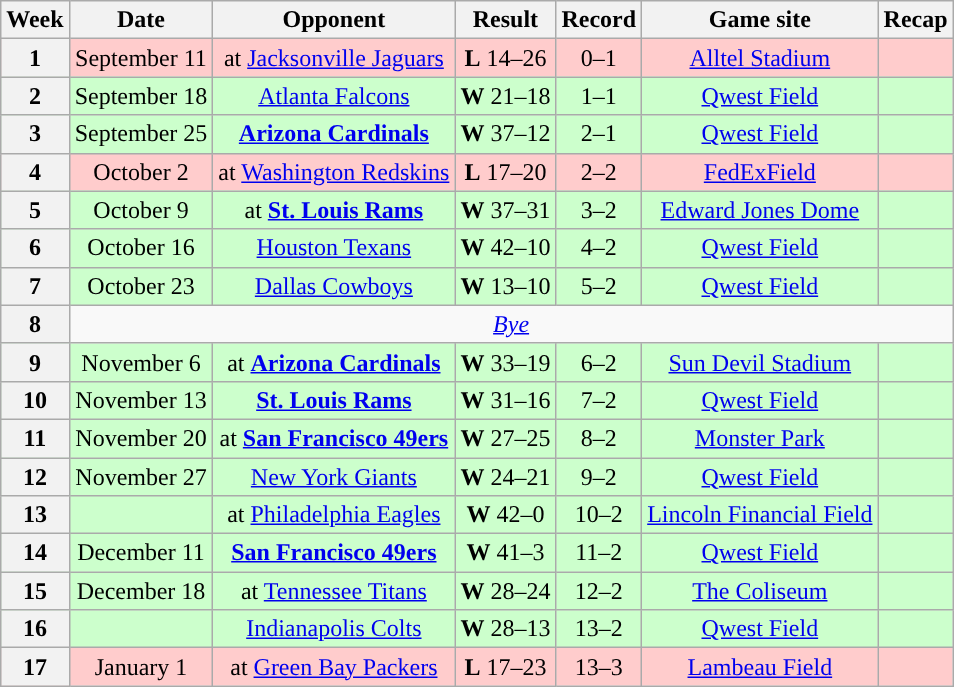<table class="wikitable" style="text-align:center">
<tr>
<th>Week</th>
<th>Date</th>
<th>Opponent</th>
<th>Result</th>
<th>Record</th>
<th>Game site</th>
<th>Recap</th>
</tr>
<tr style="background:#fcc">
<th>1</th>
<td>September 11</td>
<td>at <a href='#'>Jacksonville Jaguars</a></td>
<td><strong>L</strong> 14–26</td>
<td>0–1</td>
<td><a href='#'>Alltel Stadium</a></td>
<td></td>
</tr>
<tr style="background:#cfc">
<th>2</th>
<td>September 18</td>
<td><a href='#'>Atlanta Falcons</a></td>
<td><strong>W</strong> 21–18</td>
<td>1–1</td>
<td><a href='#'>Qwest Field</a></td>
<td></td>
</tr>
<tr style="background:#cfc">
<th>3</th>
<td>September 25</td>
<td><strong><a href='#'>Arizona Cardinals</a></strong></td>
<td><strong>W</strong> 37–12</td>
<td>2–1</td>
<td><a href='#'>Qwest Field</a></td>
<td></td>
</tr>
<tr style="background:#fcc">
<th>4</th>
<td>October 2</td>
<td>at <a href='#'>Washington Redskins</a></td>
<td><strong>L</strong> 17–20 </td>
<td>2–2</td>
<td><a href='#'>FedExField</a></td>
<td></td>
</tr>
<tr style="background:#cfc">
<th>5</th>
<td>October 9</td>
<td>at <strong><a href='#'>St. Louis Rams</a></strong></td>
<td><strong>W</strong> 37–31</td>
<td>3–2</td>
<td><a href='#'>Edward Jones Dome</a></td>
<td></td>
</tr>
<tr style="background:#cfc">
<th>6</th>
<td>October 16</td>
<td><a href='#'>Houston Texans</a></td>
<td><strong>W</strong> 42–10</td>
<td>4–2</td>
<td><a href='#'>Qwest Field</a></td>
<td></td>
</tr>
<tr style="background:#cfc">
<th>7</th>
<td>October 23</td>
<td><a href='#'>Dallas Cowboys</a></td>
<td><strong>W</strong> 13–10</td>
<td>5–2</td>
<td><a href='#'>Qwest Field</a></td>
<td></td>
</tr>
<tr>
<th>8</th>
<td colspan="6"><em><a href='#'>Bye</a></em></td>
</tr>
<tr style="background:#cfc">
<th>9</th>
<td>November 6</td>
<td>at <strong><a href='#'>Arizona Cardinals</a></strong></td>
<td><strong>W</strong> 33–19</td>
<td>6–2</td>
<td><a href='#'>Sun Devil Stadium</a></td>
<td></td>
</tr>
<tr style="background:#cfc">
<th>10</th>
<td>November 13</td>
<td><strong><a href='#'>St. Louis Rams</a></strong></td>
<td><strong>W</strong> 31–16</td>
<td>7–2</td>
<td><a href='#'>Qwest Field</a></td>
<td></td>
</tr>
<tr style="background:#cfc">
<th>11</th>
<td>November 20</td>
<td>at <strong><a href='#'>San Francisco 49ers</a></strong></td>
<td><strong>W</strong> 27–25</td>
<td>8–2</td>
<td><a href='#'>Monster Park</a></td>
<td></td>
</tr>
<tr style="background:#cfc">
<th>12</th>
<td>November 27</td>
<td><a href='#'>New York Giants</a></td>
<td><strong>W</strong> 24–21 </td>
<td>9–2</td>
<td><a href='#'>Qwest Field</a></td>
<td></td>
</tr>
<tr style="background:#cfc">
<th>13</th>
<td></td>
<td>at <a href='#'>Philadelphia Eagles</a></td>
<td><strong>W</strong> 42–0</td>
<td>10–2</td>
<td><a href='#'>Lincoln Financial Field</a></td>
<td></td>
</tr>
<tr style="background:#cfc">
<th>14</th>
<td>December 11</td>
<td><strong><a href='#'>San Francisco 49ers</a></strong></td>
<td><strong>W</strong> 41–3</td>
<td>11–2</td>
<td><a href='#'>Qwest Field</a></td>
<td></td>
</tr>
<tr style="background:#cfc">
<th>15</th>
<td>December 18</td>
<td>at <a href='#'>Tennessee Titans</a></td>
<td><strong>W</strong> 28–24</td>
<td>12–2</td>
<td><a href='#'>The Coliseum</a></td>
<td></td>
</tr>
<tr style="background:#cfc">
<th>16</th>
<td></td>
<td><a href='#'>Indianapolis Colts</a></td>
<td><strong>W</strong> 28–13</td>
<td>13–2</td>
<td><a href='#'>Qwest Field</a></td>
<td></td>
</tr>
<tr style="background:#fcc">
<th>17</th>
<td>January 1</td>
<td>at <a href='#'>Green Bay Packers</a></td>
<td><strong>L</strong> 17–23</td>
<td>13–3</td>
<td><a href='#'>Lambeau Field</a></td>
<td></td>
</tr>
</table>
